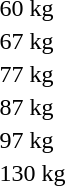<table>
<tr>
<td rowspan=2>60 kg<br></td>
<td rowspan=2></td>
<td rowspan=2></td>
<td></td>
</tr>
<tr>
<td></td>
</tr>
<tr>
<td rowspan=2>67 kg<br></td>
<td rowspan=2></td>
<td rowspan=2></td>
<td></td>
</tr>
<tr>
<td></td>
</tr>
<tr>
<td rowspan=2>77 kg<br></td>
<td rowspan=2></td>
<td rowspan=2></td>
<td></td>
</tr>
<tr>
<td></td>
</tr>
<tr>
<td rowspan=2>87 kg<br></td>
<td rowspan=2></td>
<td rowspan=2></td>
<td></td>
</tr>
<tr>
<td></td>
</tr>
<tr>
<td rowspan=2>97 kg<br></td>
<td rowspan=2></td>
<td rowspan=2></td>
<td></td>
</tr>
<tr>
<td></td>
</tr>
<tr>
<td rowspan=2>130 kg<br></td>
<td rowspan=2></td>
<td rowspan=2></td>
<td></td>
</tr>
<tr>
<td></td>
</tr>
</table>
